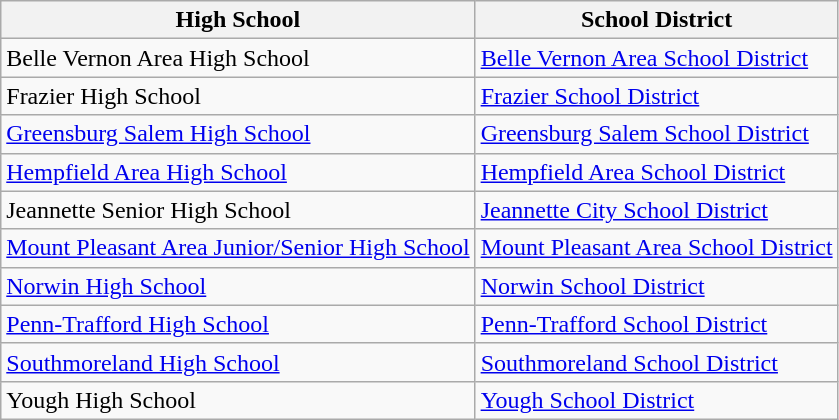<table class="wikitable">
<tr>
<th>High School</th>
<th>School District</th>
</tr>
<tr>
<td>Belle Vernon Area High School</td>
<td><a href='#'>Belle Vernon Area School District</a></td>
</tr>
<tr>
<td>Frazier High School</td>
<td><a href='#'>Frazier School District</a></td>
</tr>
<tr>
<td><a href='#'>Greensburg Salem High School</a></td>
<td><a href='#'>Greensburg Salem School District</a></td>
</tr>
<tr>
<td><a href='#'>Hempfield Area High School</a></td>
<td><a href='#'>Hempfield Area School District</a></td>
</tr>
<tr>
<td>Jeannette Senior High School</td>
<td><a href='#'>Jeannette City School District</a></td>
</tr>
<tr>
<td><a href='#'>Mount Pleasant Area Junior/Senior High School</a></td>
<td><a href='#'>Mount Pleasant Area School District</a></td>
</tr>
<tr>
<td><a href='#'>Norwin High School</a></td>
<td><a href='#'>Norwin School District</a></td>
</tr>
<tr>
<td><a href='#'>Penn-Trafford High School</a></td>
<td><a href='#'>Penn-Trafford School District</a></td>
</tr>
<tr>
<td><a href='#'>Southmoreland High School</a></td>
<td><a href='#'>Southmoreland School District</a></td>
</tr>
<tr>
<td>Yough High School</td>
<td><a href='#'>Yough School District</a></td>
</tr>
</table>
